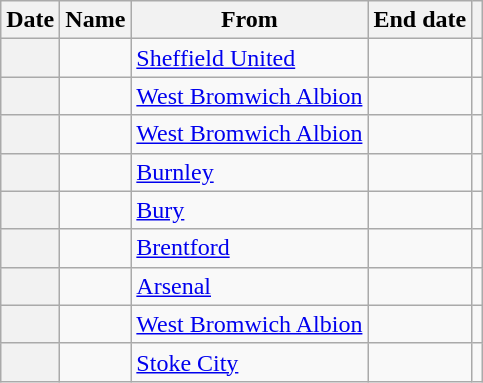<table class="wikitable sortable plainrowheaders">
<tr>
<th scope=col>Date</th>
<th scope=col>Name</th>
<th scope=col>From</th>
<th scope=col>End date</th>
<th scope=col class=unsortable></th>
</tr>
<tr>
<th scope=row></th>
<td></td>
<td><a href='#'>Sheffield United</a></td>
<td></td>
<td style="text-align:center;"></td>
</tr>
<tr>
<th scope=row></th>
<td></td>
<td><a href='#'>West Bromwich Albion</a></td>
<td></td>
<td style="text-align:center;"></td>
</tr>
<tr>
<th scope=row></th>
<td></td>
<td><a href='#'>West Bromwich Albion</a></td>
<td></td>
<td style="text-align:center;"></td>
</tr>
<tr>
<th scope=row></th>
<td></td>
<td><a href='#'>Burnley</a></td>
<td></td>
<td style="text-align:center;"></td>
</tr>
<tr>
<th scope=row></th>
<td></td>
<td><a href='#'>Bury</a></td>
<td></td>
<td style="text-align:center;"></td>
</tr>
<tr>
<th scope=row></th>
<td></td>
<td><a href='#'>Brentford</a></td>
<td></td>
<td style="text-align:center;"></td>
</tr>
<tr>
<th scope=row></th>
<td></td>
<td><a href='#'>Arsenal</a></td>
<td></td>
<td style="text-align:center;"></td>
</tr>
<tr>
<th scope=row></th>
<td></td>
<td><a href='#'>West Bromwich Albion</a></td>
<td></td>
<td style="text-align:center;"></td>
</tr>
<tr>
<th scope=row></th>
<td></td>
<td><a href='#'>Stoke City</a></td>
<td></td>
<td style="text-align:center;"></td>
</tr>
</table>
